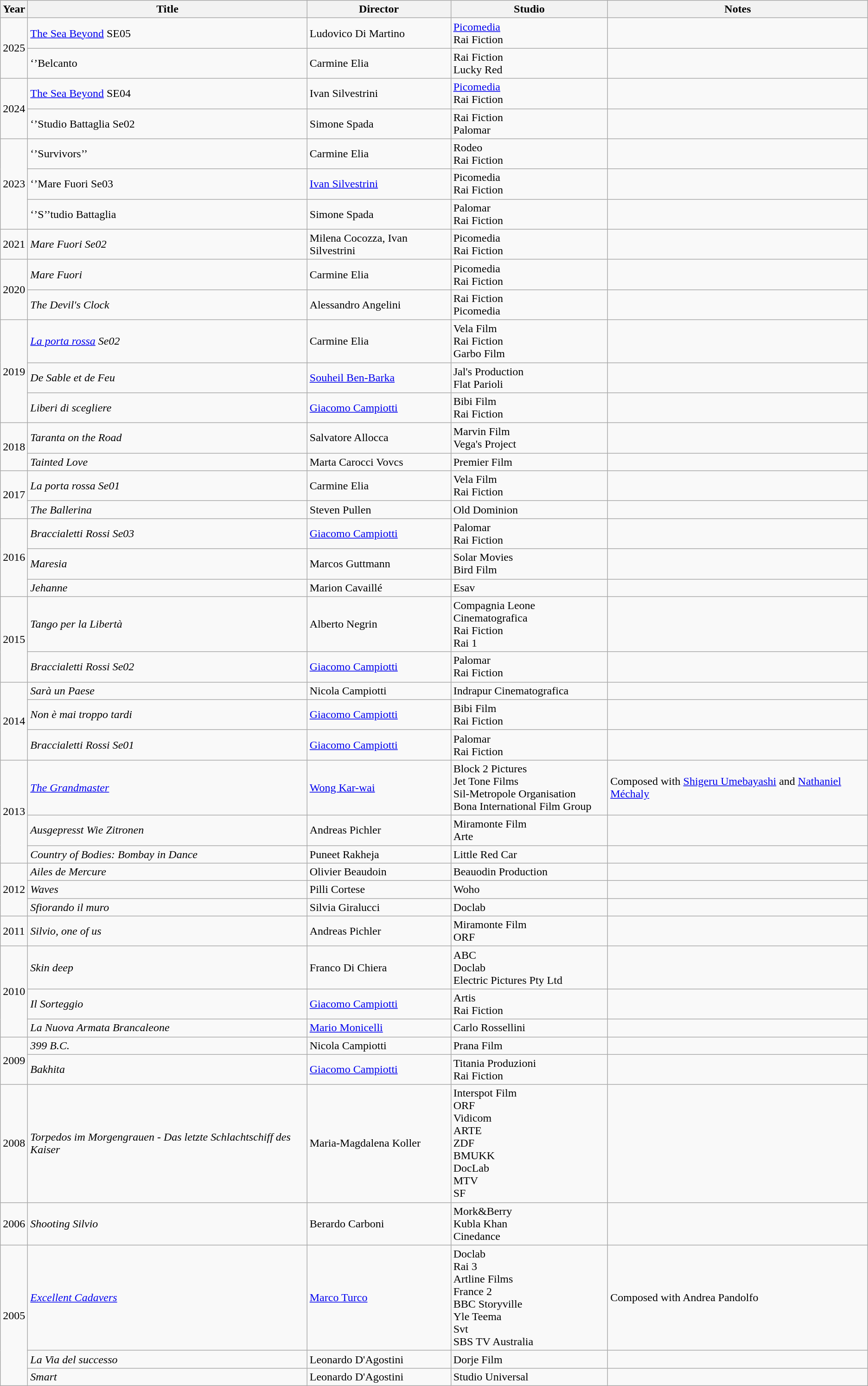<table class="wikitable">
<tr>
<th>Year</th>
<th>Title</th>
<th>Director</th>
<th>Studio</th>
<th>Notes</th>
</tr>
<tr>
<td rowspan="2">2025</td>
<td><a href='#'>The Sea Beyond</a> SE05</td>
<td>Ludovico Di Martino</td>
<td><a href='#'>Picomedia</a><br>Rai Fiction</td>
<td></td>
</tr>
<tr>
<td>‘’Belcanto</td>
<td>Carmine Elia</td>
<td>Rai Fiction<br>Lucky Red</td>
<td></td>
</tr>
<tr>
<td rowspan="2">2024</td>
<td><a href='#'>The Sea Beyond</a> SE04</td>
<td>Ivan Silvestrini</td>
<td><a href='#'>Picomedia</a><br>Rai Fiction</td>
<td></td>
</tr>
<tr>
<td>‘’Studio Battaglia Se02</td>
<td>Simone Spada</td>
<td>Rai Fiction<br>Palomar</td>
<td></td>
</tr>
<tr>
<td rowspan="3">2023</td>
<td>‘’Survivors’’</td>
<td>Carmine Elia</td>
<td>Rodeo<br>Rai Fiction<br></td>
<td></td>
</tr>
<tr>
<td>‘’Mare Fuori Se03</td>
<td><a href='#'>Ivan Silvestrini</a></td>
<td>Picomedia<br>Rai Fiction</td>
<td></td>
</tr>
<tr>
<td>‘’S’’tudio Battaglia</td>
<td>Simone Spada</td>
<td>Palomar<br>Rai Fiction</td>
<td></td>
</tr>
<tr>
<td rowspan="1">2021</td>
<td><em>Mare Fuori Se02</em></td>
<td>Milena Cocozza, Ivan Silvestrini</td>
<td>Picomedia<br>Rai Fiction</td>
<td></td>
</tr>
<tr>
<td rowspan="2">2020</td>
<td><em>Mare Fuori</em></td>
<td>Carmine Elia</td>
<td>Picomedia<br>Rai Fiction</td>
<td></td>
</tr>
<tr>
<td><em>The Devil's Clock</em></td>
<td>Alessandro Angelini</td>
<td>Rai Fiction<br>Picomedia</td>
<td></td>
</tr>
<tr>
<td rowspan="3">2019</td>
<td><em><a href='#'>La porta rossa</a> Se02</em></td>
<td>Carmine Elia</td>
<td>Vela Film<br>Rai Fiction<br>Garbo Film</td>
<td></td>
</tr>
<tr>
<td><em>De Sable et de Feu</em></td>
<td><a href='#'>Souheil Ben-Barka</a></td>
<td>Jal's Production<br>Flat Parioli</td>
<td></td>
</tr>
<tr>
<td><em>Liberi di scegliere</em></td>
<td><a href='#'>Giacomo Campiotti</a></td>
<td>Bibi Film<br>Rai Fiction</td>
<td></td>
</tr>
<tr>
<td rowspan="2">2018</td>
<td><em>Taranta on the Road</em></td>
<td>Salvatore Allocca</td>
<td>Marvin Film<br>Vega's Project</td>
<td></td>
</tr>
<tr>
<td><em>Tainted Love</em></td>
<td>Marta Carocci Vovcs</td>
<td>Premier Film</td>
<td></td>
</tr>
<tr>
<td rowspan="2">2017</td>
<td><em>La porta rossa Se01</em></td>
<td>Carmine Elia</td>
<td>Vela Film<br>Rai Fiction</td>
<td></td>
</tr>
<tr>
<td><em>The Ballerina</em></td>
<td>Steven Pullen</td>
<td>Old Dominion</td>
<td></td>
</tr>
<tr>
<td rowspan="3">2016</td>
<td><em>Braccialetti Rossi Se03</em></td>
<td><a href='#'>Giacomo Campiotti</a></td>
<td>Palomar<br>Rai Fiction</td>
<td></td>
</tr>
<tr>
<td><em>Maresia</em></td>
<td>Marcos Guttmann</td>
<td>Solar Movies<br>Bird Film</td>
<td></td>
</tr>
<tr>
<td><em>Jehanne</em></td>
<td>Marion Cavaillé</td>
<td>Esav</td>
<td></td>
</tr>
<tr>
<td rowspan="2">2015</td>
<td><em>Tango per la Libertà</em></td>
<td>Alberto Negrin</td>
<td>Compagnia Leone Cinematografica<br>Rai Fiction<br>Rai 1</td>
<td></td>
</tr>
<tr>
<td><em>Braccialetti Rossi Se02</em></td>
<td><a href='#'>Giacomo Campiotti</a></td>
<td>Palomar<br>Rai Fiction</td>
<td></td>
</tr>
<tr>
<td rowspan="3">2014</td>
<td><em>Sarà un Paese</em></td>
<td>Nicola Campiotti</td>
<td>Indrapur Cinematografica</td>
<td></td>
</tr>
<tr>
<td><em>Non è mai troppo tardi</em></td>
<td><a href='#'>Giacomo Campiotti</a></td>
<td>Bibi Film<br>Rai Fiction</td>
<td></td>
</tr>
<tr>
<td><em>Braccialetti Rossi Se01</em></td>
<td><a href='#'>Giacomo Campiotti</a></td>
<td>Palomar<br>Rai Fiction</td>
<td></td>
</tr>
<tr>
<td rowspan="3">2013</td>
<td><em><a href='#'>The Grandmaster</a></em></td>
<td><a href='#'>Wong Kar-wai</a></td>
<td>Block 2 Pictures<br>Jet Tone Films<br>Sil-Metropole Organisation<br>Bona International Film Group</td>
<td>Composed with <a href='#'>Shigeru Umebayashi</a> and <a href='#'>Nathaniel Méchaly</a></td>
</tr>
<tr>
<td><em>Ausgepresst Wie Zitronen</em></td>
<td>Andreas Pichler</td>
<td>Miramonte Film<br>Arte</td>
<td></td>
</tr>
<tr>
<td><em>Country of Bodies: Bombay in Dance</em></td>
<td>Puneet Rakheja</td>
<td>Little Red Car</td>
<td></td>
</tr>
<tr>
<td rowspan="3">2012</td>
<td><em>Ailes de Mercure</em></td>
<td>Olivier Beaudoin</td>
<td>Beauodin Production</td>
<td></td>
</tr>
<tr>
<td><em>Waves</em></td>
<td>Pilli Cortese</td>
<td>Woho</td>
<td></td>
</tr>
<tr>
<td><em>Sfiorando il muro</em></td>
<td>Silvia Giralucci</td>
<td>Doclab</td>
<td></td>
</tr>
<tr>
<td rowspan="1">2011</td>
<td><em>Silvio, one of us</em></td>
<td>Andreas Pichler</td>
<td>Miramonte Film<br>ORF</td>
<td></td>
</tr>
<tr>
<td rowspan="3">2010</td>
<td><em>Skin deep</em></td>
<td>Franco Di Chiera</td>
<td>ABC<br>Doclab<br>Electric Pictures Pty Ltd</td>
<td></td>
</tr>
<tr>
<td><em>Il Sorteggio</em></td>
<td><a href='#'>Giacomo Campiotti</a></td>
<td>Artis<br>Rai Fiction</td>
<td></td>
</tr>
<tr>
<td><em>La Nuova Armata Brancaleone</em></td>
<td><a href='#'>Mario Monicelli</a></td>
<td>Carlo Rossellini</td>
<td></td>
</tr>
<tr>
<td rowspan="2">2009</td>
<td><em>399 B.C.</em></td>
<td>Nicola Campiotti</td>
<td>Prana Film</td>
<td></td>
</tr>
<tr>
<td><em>Bakhita</em></td>
<td><a href='#'>Giacomo Campiotti</a></td>
<td>Titania Produzioni<br>Rai Fiction</td>
<td></td>
</tr>
<tr>
<td rowspan="1">2008</td>
<td><em>Torpedos im Morgengrauen - Das letzte Schlachtschiff des Kaiser </em></td>
<td>Maria-Magdalena Koller</td>
<td>Interspot Film<br>ORF<br>Vidicom<br>ARTE<br>ZDF<br>BMUKK<br>DocLab<br>MTV<br>SF</td>
<td></td>
</tr>
<tr>
<td rowspan="1">2006</td>
<td><em>Shooting Silvio </em></td>
<td>Berardo Carboni</td>
<td>Mork&Berry<br>Kubla Khan<br>Cinedance</td>
<td></td>
</tr>
<tr>
<td rowspan="3">2005</td>
<td><em><a href='#'>Excellent Cadavers</a></em></td>
<td><a href='#'>Marco Turco</a></td>
<td>Doclab<br>Rai 3<br>Artline Films<br>France 2<br>BBC Storyville<br>Yle Teema<br>Svt<br>SBS TV Australia</td>
<td>Composed with Andrea Pandolfo</td>
</tr>
<tr>
<td><em>La Via del successo</em></td>
<td>Leonardo D'Agostini</td>
<td>Dorje Film</td>
<td></td>
</tr>
<tr>
<td><em>Smart</em></td>
<td>Leonardo D'Agostini</td>
<td>Studio Universal</td>
<td></td>
</tr>
</table>
